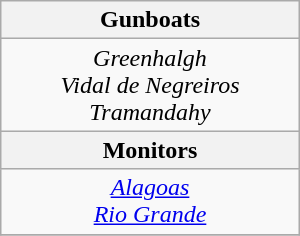<table class="wikitable" border="2" width="200">
<tr>
<th colspan=2>Gunboats</th>
</tr>
<tr>
<td colspan=2 align="center"><em>Greenhalgh</em><br><em>Vidal de Negreiros</em><br><em>Tramandahy</em></td>
</tr>
<tr>
<th colspan=2>Monitors</th>
</tr>
<tr>
<td colspan=2 align="center"><em><a href='#'>Alagoas</a></em><br><em><a href='#'>Rio Grande</a></em></td>
</tr>
<tr>
</tr>
</table>
